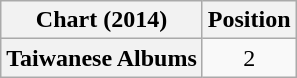<table class="wikitable plainrowheaders">
<tr>
<th>Chart (2014)</th>
<th>Position</th>
</tr>
<tr>
<th scope="row">Taiwanese Albums</th>
<td style="text-align:center;">2</td>
</tr>
</table>
